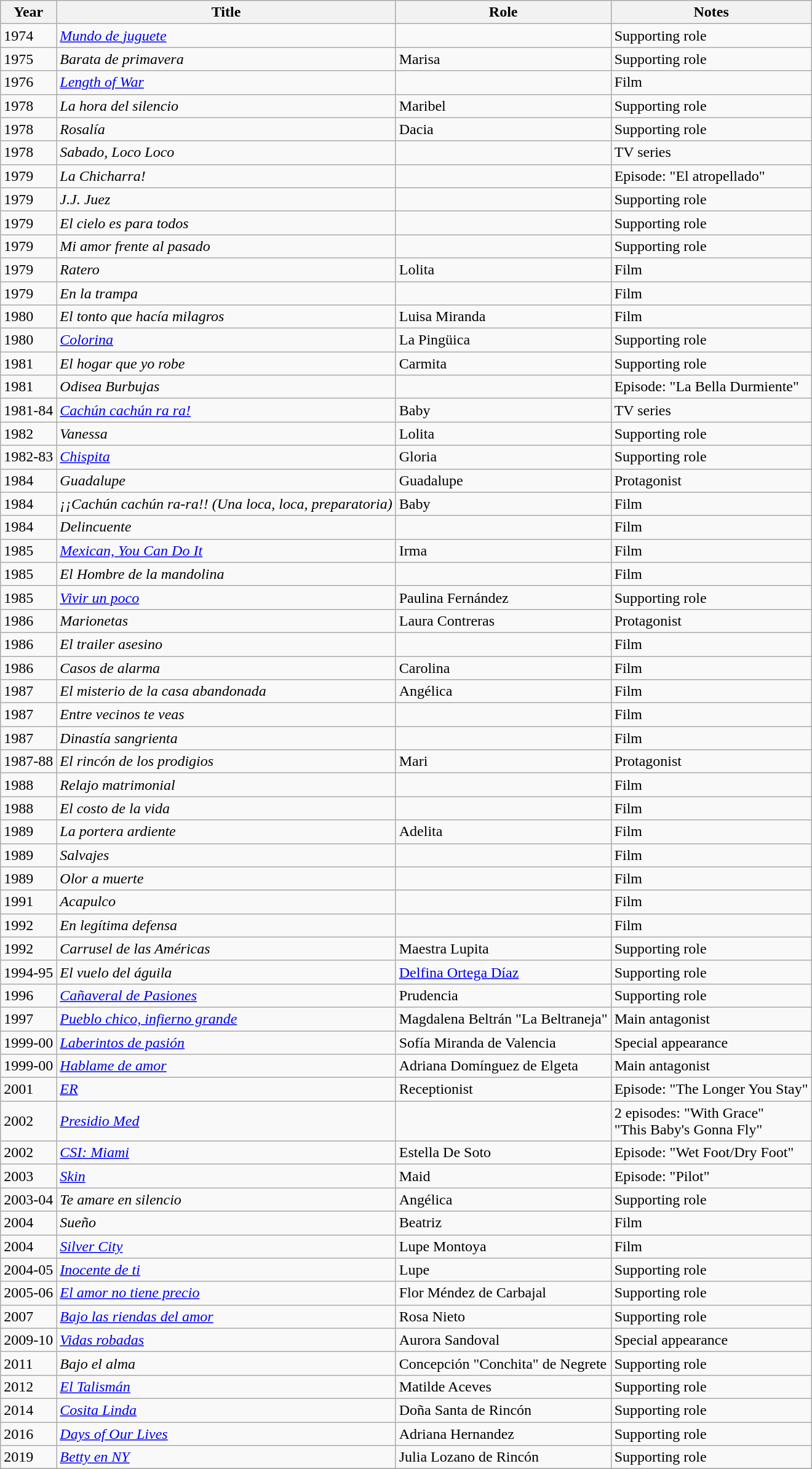<table class="wikitable">
<tr>
<th>Year</th>
<th>Title</th>
<th>Role</th>
<th>Notes</th>
</tr>
<tr>
<td>1974</td>
<td><em><a href='#'>Mundo de juguete</a> </em></td>
<td></td>
<td>Supporting role</td>
</tr>
<tr>
<td>1975</td>
<td><em>Barata de primavera</em></td>
<td>Marisa</td>
<td>Supporting role</td>
</tr>
<tr>
<td>1976</td>
<td><em><a href='#'>Length of War</a></em></td>
<td></td>
<td>Film</td>
</tr>
<tr>
<td>1978</td>
<td><em> La hora del silencio</em></td>
<td>Maribel</td>
<td>Supporting role</td>
</tr>
<tr>
<td>1978</td>
<td><em>Rosalía </em></td>
<td>Dacia</td>
<td>Supporting role</td>
</tr>
<tr>
<td>1978</td>
<td><em>Sabado, Loco Loco</em></td>
<td></td>
<td>TV series</td>
</tr>
<tr>
<td>1979</td>
<td><em>La Chicharra!</em></td>
<td></td>
<td>Episode: "El atropellado"</td>
</tr>
<tr>
<td>1979</td>
<td><em>J.J. Juez</em></td>
<td></td>
<td>Supporting role</td>
</tr>
<tr>
<td>1979</td>
<td><em>El cielo es para todos</em></td>
<td></td>
<td>Supporting role</td>
</tr>
<tr>
<td>1979</td>
<td><em>Mi amor frente al pasado</em></td>
<td></td>
<td>Supporting role</td>
</tr>
<tr>
<td>1979</td>
<td><em>Ratero </em></td>
<td>Lolita</td>
<td>Film</td>
</tr>
<tr>
<td>1979</td>
<td><em>En la trampa</em></td>
<td></td>
<td>Film</td>
</tr>
<tr>
<td>1980</td>
<td><em>El tonto que hacía milagros</em></td>
<td>Luisa Miranda</td>
<td>Film</td>
</tr>
<tr>
<td>1980</td>
<td><em><a href='#'>Colorina</a></em></td>
<td>La Pingüica</td>
<td>Supporting role</td>
</tr>
<tr>
<td>1981</td>
<td><em>El hogar que yo robe</em></td>
<td>Carmita</td>
<td>Supporting role</td>
</tr>
<tr>
<td>1981</td>
<td><em>Odisea Burbujas</em></td>
<td></td>
<td>Episode: "La Bella Durmiente"</td>
</tr>
<tr>
<td>1981-84</td>
<td><em><a href='#'>Cachún cachún ra ra!</a></em></td>
<td>Baby</td>
<td>TV series</td>
</tr>
<tr>
<td>1982</td>
<td><em>Vanessa </em></td>
<td>Lolita</td>
<td>Supporting role</td>
</tr>
<tr>
<td>1982-83</td>
<td><em><a href='#'>Chispita</a></em></td>
<td>Gloria</td>
<td>Supporting role</td>
</tr>
<tr>
<td>1984</td>
<td><em>Guadalupe </em></td>
<td>Guadalupe</td>
<td>Protagonist</td>
</tr>
<tr>
<td>1984</td>
<td><em>¡¡Cachún cachún ra-ra!! (Una loca, loca, preparatoria)</em></td>
<td>Baby</td>
<td>Film</td>
</tr>
<tr>
<td>1984</td>
<td><em>Delincuente </em></td>
<td></td>
<td>Film</td>
</tr>
<tr>
<td>1985</td>
<td><em><a href='#'>Mexican, You Can Do It</a></em></td>
<td>Irma</td>
<td>Film</td>
</tr>
<tr>
<td>1985</td>
<td><em>El Hombre de la mandolina</em></td>
<td></td>
<td>Film</td>
</tr>
<tr>
<td>1985</td>
<td><em><a href='#'>Vivir un poco</a></em></td>
<td>Paulina Fernández</td>
<td>Supporting role</td>
</tr>
<tr>
<td>1986</td>
<td><em>Marionetas </em></td>
<td>Laura Contreras</td>
<td>Protagonist</td>
</tr>
<tr>
<td>1986</td>
<td><em>El trailer asesino</em></td>
<td></td>
<td>Film</td>
</tr>
<tr>
<td>1986</td>
<td><em>Casos de alarma</em></td>
<td>Carolina</td>
<td>Film</td>
</tr>
<tr>
<td>1987</td>
<td><em>El misterio de la casa abandonada</em></td>
<td>Angélica</td>
<td>Film</td>
</tr>
<tr>
<td>1987</td>
<td><em>Entre vecinos te veas</em></td>
<td></td>
<td>Film</td>
</tr>
<tr>
<td>1987</td>
<td><em>Dinastía sangrienta </em></td>
<td></td>
<td>Film</td>
</tr>
<tr>
<td>1987-88</td>
<td><em>El rincón de los prodigios</em></td>
<td>Mari</td>
<td>Protagonist</td>
</tr>
<tr>
<td>1988</td>
<td><em>Relajo matrimonial</em></td>
<td></td>
<td>Film</td>
</tr>
<tr>
<td>1988</td>
<td><em>El costo de la vida</em></td>
<td></td>
<td>Film</td>
</tr>
<tr>
<td>1989</td>
<td><em>La portera ardiente</em></td>
<td>Adelita</td>
<td>Film</td>
</tr>
<tr>
<td>1989</td>
<td><em>Salvajes </em></td>
<td></td>
<td>Film</td>
</tr>
<tr>
<td>1989</td>
<td><em>Olor a muerte</em></td>
<td></td>
<td>Film</td>
</tr>
<tr>
<td>1991</td>
<td><em>Acapulco </em></td>
<td></td>
<td>Film</td>
</tr>
<tr>
<td>1992</td>
<td><em>En legítima defensa </em></td>
<td></td>
<td>Film</td>
</tr>
<tr>
<td>1992</td>
<td><em>Carrusel de las Américas</em></td>
<td>Maestra Lupita</td>
<td>Supporting role</td>
</tr>
<tr>
<td>1994-95</td>
<td><em>El vuelo del águila</em></td>
<td><a href='#'>Delfina Ortega Díaz</a></td>
<td>Supporting role</td>
</tr>
<tr>
<td>1996</td>
<td><em><a href='#'>Cañaveral de Pasiones</a></em></td>
<td>Prudencia</td>
<td>Supporting role</td>
</tr>
<tr>
<td>1997</td>
<td><em><a href='#'>Pueblo chico, infierno grande</a></em></td>
<td>Magdalena Beltrán "La Beltraneja"</td>
<td>Main antagonist</td>
</tr>
<tr>
<td>1999-00</td>
<td><em><a href='#'>Laberintos de pasión</a></em></td>
<td>Sofía Miranda de Valencia</td>
<td>Special appearance</td>
</tr>
<tr>
<td>1999-00</td>
<td><em><a href='#'>Hablame de amor</a></em></td>
<td>Adriana Domínguez de Elgeta</td>
<td>Main antagonist</td>
</tr>
<tr>
<td>2001</td>
<td><em><a href='#'>ER</a></em></td>
<td>Receptionist</td>
<td>Episode: "The Longer You Stay"</td>
</tr>
<tr>
<td>2002</td>
<td><em><a href='#'>Presidio Med</a></em></td>
<td></td>
<td>2 episodes: "With Grace"<br>"This Baby's Gonna Fly"</td>
</tr>
<tr>
<td>2002</td>
<td><em><a href='#'>CSI: Miami</a></em></td>
<td>Estella De Soto</td>
<td>Episode: "Wet Foot/Dry Foot"</td>
</tr>
<tr>
<td>2003</td>
<td><em><a href='#'>Skin</a></em></td>
<td>Maid</td>
<td>Episode: "Pilot"</td>
</tr>
<tr>
<td>2003-04</td>
<td><em>Te amare en silencio</em></td>
<td>Angélica</td>
<td>Supporting role</td>
</tr>
<tr>
<td>2004</td>
<td><em>Sueño </em></td>
<td>Beatriz</td>
<td>Film</td>
</tr>
<tr>
<td>2004</td>
<td><em><a href='#'>Silver City</a></em></td>
<td>Lupe Montoya</td>
<td>Film</td>
</tr>
<tr>
<td>2004-05</td>
<td><em><a href='#'>Inocente de ti</a></em></td>
<td>Lupe</td>
<td>Supporting role</td>
</tr>
<tr>
<td>2005-06</td>
<td><em><a href='#'>El amor no tiene precio</a></em></td>
<td>Flor Méndez de Carbajal</td>
<td>Supporting role</td>
</tr>
<tr>
<td>2007</td>
<td><em><a href='#'>Bajo las riendas del amor</a></em></td>
<td>Rosa Nieto</td>
<td>Supporting role</td>
</tr>
<tr>
<td>2009-10</td>
<td><em><a href='#'>Vidas robadas</a></em></td>
<td>Aurora Sandoval</td>
<td>Special appearance</td>
</tr>
<tr>
<td>2011</td>
<td><em>Bajo el alma</em></td>
<td>Concepción "Conchita" de Negrete</td>
<td>Supporting role</td>
</tr>
<tr>
<td>2012</td>
<td><em><a href='#'>El Talismán</a></em></td>
<td>Matilde Aceves</td>
<td>Supporting role</td>
</tr>
<tr>
<td>2014</td>
<td><em><a href='#'>Cosita Linda</a></em></td>
<td>Doña Santa de Rincón</td>
<td>Supporting role</td>
</tr>
<tr>
<td>2016</td>
<td><em><a href='#'>Days of Our Lives</a></em></td>
<td>Adriana Hernandez</td>
<td>Supporting role</td>
</tr>
<tr>
<td>2019</td>
<td><em><a href='#'>Betty en NY</a></em></td>
<td>Julia Lozano de Rincón</td>
<td>Supporting role</td>
</tr>
<tr>
</tr>
</table>
